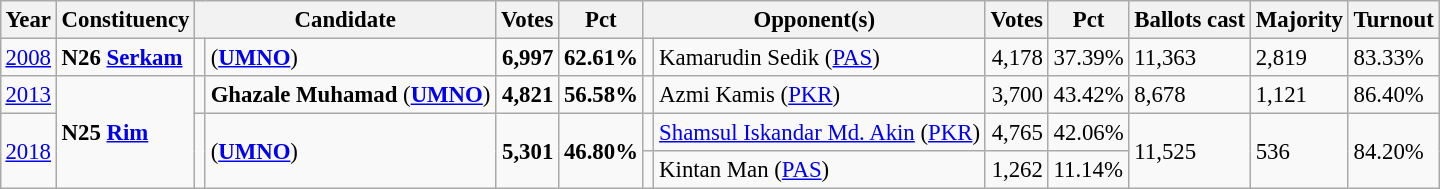<table class="wikitable" style="margin:0.5em ; font-size:95%">
<tr>
<th>Year</th>
<th>Constituency</th>
<th colspan=2>Candidate</th>
<th>Votes</th>
<th>Pct</th>
<th colspan=2>Opponent(s)</th>
<th>Votes</th>
<th>Pct</th>
<th>Ballots cast</th>
<th>Majority</th>
<th>Turnout</th>
</tr>
<tr>
<td><a href='#'>2008</a></td>
<td><strong>N26 <a href='#'>Serkam</a></strong></td>
<td></td>
<td> (<a href='#'><strong>UMNO</strong></a>)</td>
<td align="right"><strong>6,997</strong></td>
<td><strong>62.61%</strong></td>
<td></td>
<td>Kamarudin Sedik (<a href='#'>PAS</a>)</td>
<td align="right">4,178</td>
<td>37.39%</td>
<td>11,363</td>
<td>2,819</td>
<td>83.33%</td>
</tr>
<tr>
<td><a href='#'>2013</a></td>
<td rowspan=3><strong>N25 <a href='#'>Rim</a></strong></td>
<td></td>
<td><strong>Ghazale Muhamad</strong> (<a href='#'><strong>UMNO</strong></a>)</td>
<td align="right"><strong>4,821</strong></td>
<td><strong>56.58%</strong></td>
<td></td>
<td>Azmi Kamis (<a href='#'>PKR</a>)</td>
<td align="right">3,700</td>
<td>43.42%</td>
<td>8,678</td>
<td>1,121</td>
<td>86.40%</td>
</tr>
<tr>
<td rowspan=2><a href='#'>2018</a></td>
<td rowspan=2 ></td>
<td rowspan=2> (<a href='#'><strong>UMNO</strong></a>)</td>
<td rowspan=2 align="right"><strong>5,301</strong></td>
<td rowspan=2><strong>46.80%</strong></td>
<td></td>
<td><a href='#'>Shamsul Iskandar Md. Akin</a> (<a href='#'>PKR</a>)</td>
<td align="right">4,765</td>
<td>42.06%</td>
<td rowspan=2>11,525</td>
<td rowspan=2>536</td>
<td rowspan=2>84.20%</td>
</tr>
<tr>
<td></td>
<td>Kintan Man (<a href='#'>PAS</a>)</td>
<td align="right">1,262</td>
<td>11.14%</td>
</tr>
</table>
